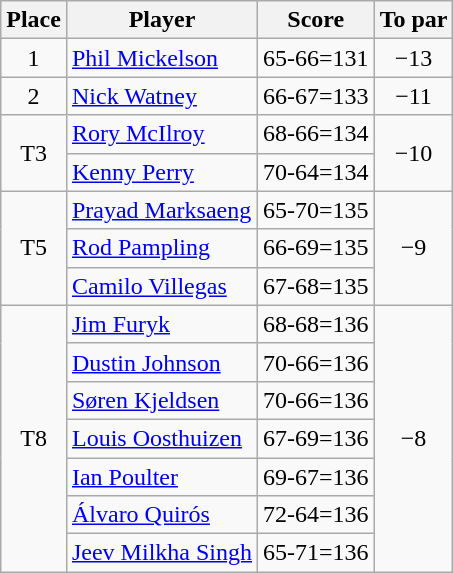<table class="wikitable">
<tr>
<th>Place</th>
<th>Player</th>
<th>Score</th>
<th>To par</th>
</tr>
<tr>
<td align=center>1</td>
<td> <a href='#'>Phil Mickelson</a></td>
<td align=center>65-66=131</td>
<td align=center>−13</td>
</tr>
<tr>
<td align=center>2</td>
<td> <a href='#'>Nick Watney</a></td>
<td align=center>66-67=133</td>
<td align=center>−11</td>
</tr>
<tr>
<td rowspan="2" align=center>T3</td>
<td> <a href='#'>Rory McIlroy</a></td>
<td align=center>68-66=134</td>
<td rowspan="2" align=center>−10</td>
</tr>
<tr>
<td> <a href='#'>Kenny Perry</a></td>
<td align=center>70-64=134</td>
</tr>
<tr>
<td rowspan ="3" align=center>T5</td>
<td> <a href='#'>Prayad Marksaeng</a></td>
<td align=center>65-70=135</td>
<td rowspan="3" align=center>−9</td>
</tr>
<tr>
<td> <a href='#'>Rod Pampling</a></td>
<td align=center>66-69=135</td>
</tr>
<tr>
<td> <a href='#'>Camilo Villegas</a></td>
<td align=center>67-68=135</td>
</tr>
<tr>
<td rowspan="7" align=center>T8</td>
<td> <a href='#'>Jim Furyk</a></td>
<td align=center>68-68=136</td>
<td rowspan="7" align=center>−8</td>
</tr>
<tr>
<td> <a href='#'>Dustin Johnson</a></td>
<td align=center>70-66=136</td>
</tr>
<tr>
<td> <a href='#'>Søren Kjeldsen</a></td>
<td align=center>70-66=136</td>
</tr>
<tr>
<td> <a href='#'>Louis Oosthuizen</a></td>
<td align=center>67-69=136</td>
</tr>
<tr>
<td> <a href='#'>Ian Poulter</a></td>
<td align=center>69-67=136</td>
</tr>
<tr>
<td> <a href='#'>Álvaro Quirós</a></td>
<td align=center>72-64=136</td>
</tr>
<tr>
<td> <a href='#'>Jeev Milkha Singh</a></td>
<td align=center>65-71=136</td>
</tr>
</table>
